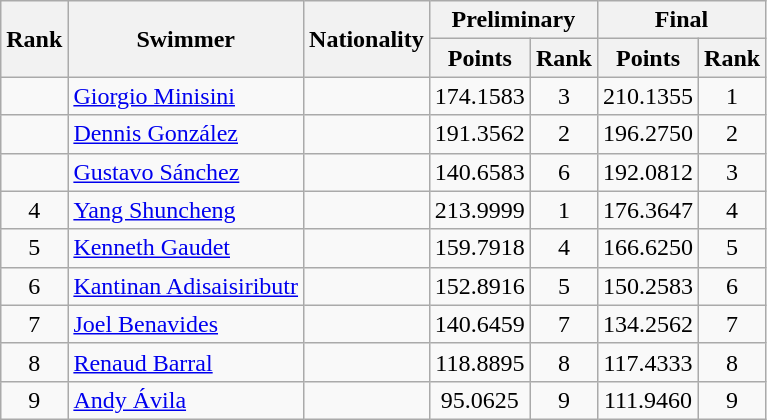<table class="wikitable sortable" style="text-align:center">
<tr>
<th rowspan=2>Rank</th>
<th rowspan=2>Swimmer</th>
<th rowspan=2>Nationality</th>
<th colspan=2>Preliminary</th>
<th colspan=2>Final</th>
</tr>
<tr>
<th>Points</th>
<th>Rank</th>
<th>Points</th>
<th>Rank</th>
</tr>
<tr>
<td></td>
<td align=left><a href='#'>Giorgio Minisini</a></td>
<td align=left></td>
<td>174.1583</td>
<td>3</td>
<td>210.1355</td>
<td>1</td>
</tr>
<tr>
<td></td>
<td align=left><a href='#'>Dennis González</a></td>
<td align=left></td>
<td>191.3562</td>
<td>2</td>
<td>196.2750</td>
<td>2</td>
</tr>
<tr>
<td></td>
<td align=left><a href='#'>Gustavo Sánchez</a></td>
<td align=left></td>
<td>140.6583</td>
<td>6</td>
<td>192.0812</td>
<td>3</td>
</tr>
<tr>
<td>4</td>
<td align=left><a href='#'>Yang Shuncheng</a></td>
<td align=left></td>
<td>213.9999</td>
<td>1</td>
<td>176.3647</td>
<td>4</td>
</tr>
<tr>
<td>5</td>
<td align=left><a href='#'>Kenneth Gaudet</a></td>
<td align=left></td>
<td>159.7918</td>
<td>4</td>
<td>166.6250</td>
<td>5</td>
</tr>
<tr>
<td>6</td>
<td align=left><a href='#'>Kantinan Adisaisiributr</a></td>
<td align=left></td>
<td>152.8916</td>
<td>5</td>
<td>150.2583</td>
<td>6</td>
</tr>
<tr>
<td>7</td>
<td align=left><a href='#'>Joel Benavides</a></td>
<td align=left></td>
<td>140.6459</td>
<td>7</td>
<td>134.2562</td>
<td>7</td>
</tr>
<tr>
<td>8</td>
<td align=left><a href='#'>Renaud Barral</a></td>
<td align=left></td>
<td>118.8895</td>
<td>8</td>
<td>117.4333</td>
<td>8</td>
</tr>
<tr>
<td>9</td>
<td align=left><a href='#'>Andy Ávila</a></td>
<td align=left></td>
<td>95.0625</td>
<td>9</td>
<td>111.9460</td>
<td>9</td>
</tr>
</table>
